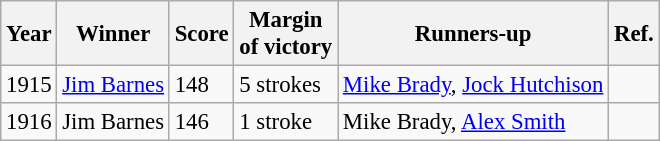<table class="wikitable" style="font-size:95%">
<tr>
<th>Year</th>
<th>Winner</th>
<th>Score</th>
<th>Margin<br>of victory</th>
<th>Runners-up</th>
<th>Ref.</th>
</tr>
<tr>
<td>1915</td>
<td> <a href='#'>Jim Barnes</a></td>
<td>148</td>
<td>5 strokes</td>
<td> <a href='#'>Mike Brady</a>,  <a href='#'>Jock Hutchison</a></td>
<td></td>
</tr>
<tr>
<td>1916</td>
<td> Jim Barnes</td>
<td>146</td>
<td>1 stroke</td>
<td> Mike Brady,  <a href='#'>Alex Smith</a></td>
<td></td>
</tr>
</table>
